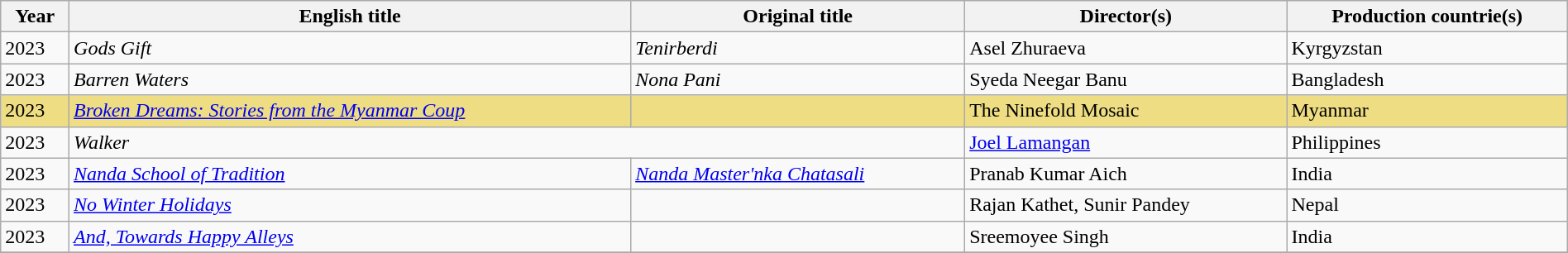<table class="sortable wikitable" style="width:100%; margin-bottom:4px" cellpadding="5">
<tr>
<th scope="col">Year</th>
<th scope="col">English title</th>
<th scope="col">Original title</th>
<th scope="col">Director(s)</th>
<th scope="col">Production countrie(s)</th>
</tr>
<tr>
<td>2023</td>
<td><em>Gods Gift</em></td>
<td><em>Tenirberdi</em></td>
<td>Asel Zhuraeva</td>
<td>Kyrgyzstan</td>
</tr>
<tr>
<td>2023</td>
<td><em>Barren Waters</em></td>
<td><em>Nona Pani</em></td>
<td>Syeda Neegar Banu</td>
<td>Bangladesh</td>
</tr>
<tr style="background:#eedd82">
<td>2023</td>
<td><em><a href='#'>Broken Dreams: Stories from the Myanmar Coup</a></em></td>
<td></td>
<td>The Ninefold Mosaic</td>
<td>Myanmar</td>
</tr>
<tr>
<td>2023</td>
<td colspan="2"><em>Walker</em></td>
<td><a href='#'>Joel Lamangan</a></td>
<td>Philippines</td>
</tr>
<tr>
<td>2023</td>
<td><a href='#'><em>Nanda School of Tradition</em></a></td>
<td><em><a href='#'>Nanda Master'nka Chatasali</a></em></td>
<td>Pranab Kumar Aich</td>
<td>India</td>
</tr>
<tr>
<td>2023</td>
<td><em><a href='#'>No Winter Holidays</a></em></td>
<td></td>
<td>Rajan Kathet, Sunir Pandey</td>
<td>Nepal</td>
</tr>
<tr>
<td>2023</td>
<td><em><a href='#'>And, Towards Happy Alleys</a></em></td>
<td></td>
<td>Sreemoyee Singh</td>
<td>India</td>
</tr>
<tr>
</tr>
</table>
